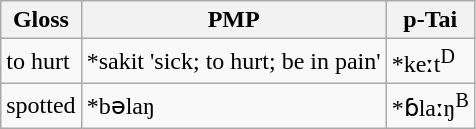<table class="wikitable">
<tr>
<th>Gloss</th>
<th>PMP</th>
<th>p-Tai</th>
</tr>
<tr>
<td>to hurt</td>
<td>*sakit 'sick; to hurt; be in pain'</td>
<td>*keːt<sup>D</sup></td>
</tr>
<tr>
<td>spotted</td>
<td>*bəlaŋ</td>
<td>*ɓlaːŋ<sup>B</sup></td>
</tr>
</table>
